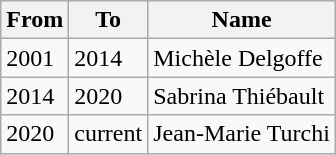<table class="wikitable">
<tr>
<th>From</th>
<th>To</th>
<th>Name</th>
</tr>
<tr>
<td>2001</td>
<td>2014</td>
<td>Michèle Delgoffe</td>
</tr>
<tr>
<td>2014</td>
<td>2020</td>
<td>Sabrina Thiébault</td>
</tr>
<tr>
<td>2020</td>
<td>current</td>
<td>Jean-Marie Turchi</td>
</tr>
</table>
